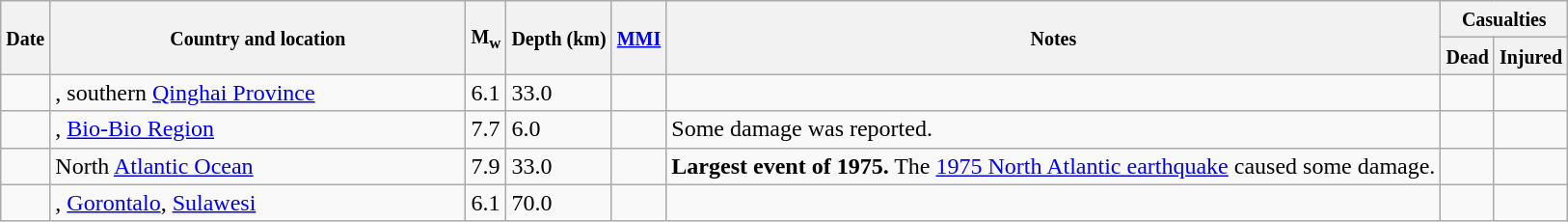<table class="wikitable sortable sort-under" style="border:1px black; margin-left:1em;">
<tr>
<th rowspan="2"><small>Date</small></th>
<th rowspan="2" style="width: 280px"><small>Country and location</small></th>
<th rowspan="2"><small>M<sub>w</sub></small></th>
<th rowspan="2"><small>Depth (km)</small></th>
<th rowspan="2"><small><a href='#'>MMI</a></small></th>
<th rowspan="2" class="unsortable"><small>Notes</small></th>
<th colspan="2"><small>Casualties</small></th>
</tr>
<tr>
<th><small>Dead</small></th>
<th><small>Injured</small></th>
</tr>
<tr>
<td></td>
<td>, southern <a href='#'>Qinghai Province</a></td>
<td>6.1</td>
<td>33.0</td>
<td></td>
<td></td>
<td></td>
<td></td>
</tr>
<tr>
<td></td>
<td>, <a href='#'>Bio-Bio Region</a></td>
<td>7.7</td>
<td>6.0</td>
<td></td>
<td>Some damage was reported.</td>
<td></td>
<td></td>
</tr>
<tr>
<td></td>
<td>North <a href='#'>Atlantic Ocean</a></td>
<td>7.9</td>
<td>33.0</td>
<td></td>
<td><strong>Largest event of 1975.</strong> The <a href='#'>1975 North Atlantic earthquake</a> caused some damage.</td>
<td></td>
<td></td>
</tr>
<tr>
<td></td>
<td>, <a href='#'>Gorontalo</a>, <a href='#'>Sulawesi</a></td>
<td>6.1</td>
<td>70.0</td>
<td></td>
<td></td>
<td></td>
<td></td>
</tr>
</table>
